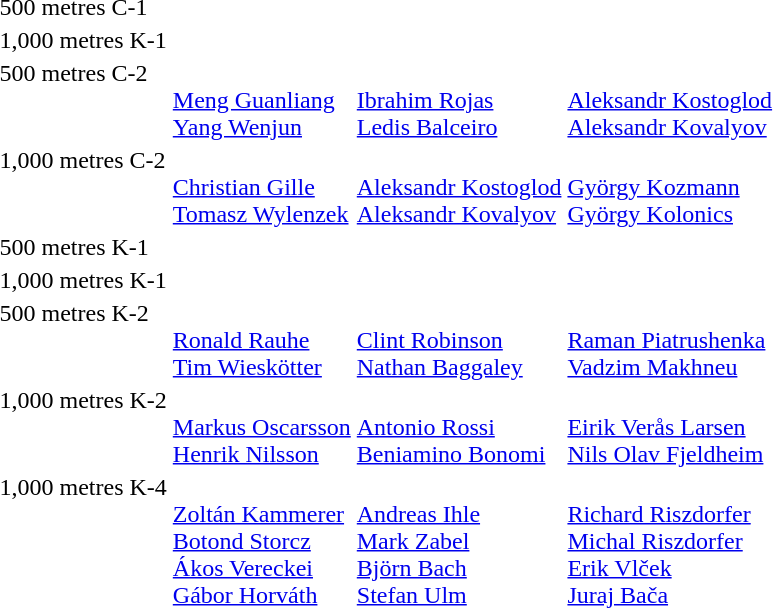<table>
<tr>
<td>500 metres C-1<br></td>
<td></td>
<td></td>
<td></td>
</tr>
<tr>
<td>1,000 metres K-1<br></td>
<td></td>
<td></td>
<td></td>
</tr>
<tr valign="top">
<td>500 metres C-2<br></td>
<td><br><a href='#'>Meng Guanliang</a><br><a href='#'>Yang Wenjun</a></td>
<td><br><a href='#'>Ibrahim Rojas</a><br><a href='#'>Ledis Balceiro</a></td>
<td><br><a href='#'>Aleksandr Kostoglod</a><br><a href='#'>Aleksandr Kovalyov</a></td>
</tr>
<tr valign="top">
<td>1,000 metres C-2<br></td>
<td><br><a href='#'>Christian Gille</a><br><a href='#'>Tomasz Wylenzek</a></td>
<td><br><a href='#'>Aleksandr Kostoglod</a><br><a href='#'>Aleksandr Kovalyov</a></td>
<td><br><a href='#'>György Kozmann</a><br><a href='#'>György Kolonics</a></td>
</tr>
<tr>
<td>500 metres K-1<br></td>
<td></td>
<td></td>
<td></td>
</tr>
<tr>
<td>1,000 metres K-1<br></td>
<td></td>
<td></td>
<td></td>
</tr>
<tr valign="top">
<td>500 metres K-2<br></td>
<td><br><a href='#'>Ronald Rauhe</a><br><a href='#'>Tim Wieskötter</a></td>
<td><br><a href='#'>Clint Robinson</a><br><a href='#'>Nathan Baggaley</a></td>
<td><br><a href='#'>Raman Piatrushenka</a><br><a href='#'>Vadzim Makhneu</a></td>
</tr>
<tr valign="top">
<td>1,000 metres K-2<br></td>
<td><br><a href='#'>Markus Oscarsson</a><br><a href='#'>Henrik Nilsson</a></td>
<td><br><a href='#'>Antonio Rossi</a><br><a href='#'>Beniamino Bonomi</a></td>
<td><br><a href='#'>Eirik Verås Larsen</a><br><a href='#'>Nils Olav Fjeldheim</a></td>
</tr>
<tr valign="top">
<td>1,000 metres K-4<br></td>
<td><br><a href='#'>Zoltán Kammerer</a><br><a href='#'>Botond Storcz</a><br><a href='#'>Ákos Vereckei</a><br><a href='#'>Gábor Horváth</a></td>
<td><br><a href='#'>Andreas Ihle</a><br><a href='#'>Mark Zabel</a><br><a href='#'>Björn Bach</a><br><a href='#'>Stefan Ulm</a></td>
<td><br><a href='#'>Richard Riszdorfer</a><br><a href='#'>Michal Riszdorfer</a><br><a href='#'>Erik Vlček</a><br><a href='#'>Juraj Bača</a></td>
</tr>
</table>
